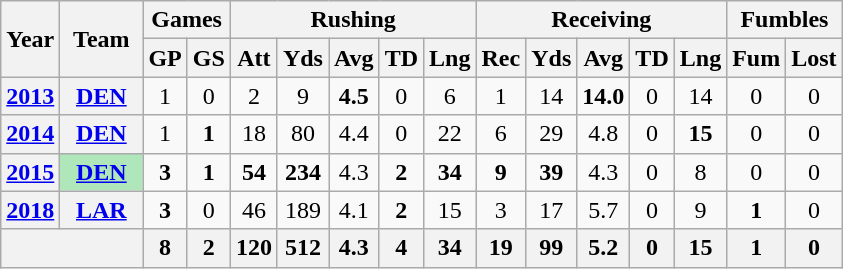<table class=wikitable style="text-align:center;">
<tr>
<th rowspan="2">Year</th>
<th rowspan="2">Team</th>
<th colspan="2">Games</th>
<th colspan="5">Rushing</th>
<th colspan="5">Receiving</th>
<th colspan="2">Fumbles</th>
</tr>
<tr>
<th>GP</th>
<th>GS</th>
<th>Att</th>
<th>Yds</th>
<th>Avg</th>
<th>TD</th>
<th>Lng</th>
<th>Rec</th>
<th>Yds</th>
<th>Avg</th>
<th>TD</th>
<th>Lng</th>
<th>Fum</th>
<th>Lost</th>
</tr>
<tr>
<th><a href='#'>2013</a></th>
<th><a href='#'>DEN</a></th>
<td>1</td>
<td>0</td>
<td>2</td>
<td>9</td>
<td><strong>4.5</strong></td>
<td>0</td>
<td>6</td>
<td>1</td>
<td>14</td>
<td><strong>14.0</strong></td>
<td>0</td>
<td>14</td>
<td>0</td>
<td>0</td>
</tr>
<tr>
<th><a href='#'>2014</a></th>
<th><a href='#'>DEN</a></th>
<td>1</td>
<td><strong>1</strong></td>
<td>18</td>
<td>80</td>
<td>4.4</td>
<td>0</td>
<td>22</td>
<td>6</td>
<td>29</td>
<td>4.8</td>
<td>0</td>
<td><strong>15</strong></td>
<td>0</td>
<td>0</td>
</tr>
<tr>
<th><a href='#'>2015</a></th>
<th style="background:#afe6ba; width:3em;"><a href='#'>DEN</a></th>
<td><strong>3</strong></td>
<td><strong>1</strong></td>
<td><strong>54</strong></td>
<td><strong>234</strong></td>
<td>4.3</td>
<td><strong>2</strong></td>
<td><strong>34</strong></td>
<td><strong>9</strong></td>
<td><strong>39</strong></td>
<td>4.3</td>
<td>0</td>
<td>8</td>
<td>0</td>
<td>0</td>
</tr>
<tr>
<th><a href='#'>2018</a></th>
<th><a href='#'>LAR</a></th>
<td><strong>3</strong></td>
<td>0</td>
<td>46</td>
<td>189</td>
<td>4.1</td>
<td><strong>2</strong></td>
<td>15</td>
<td>3</td>
<td>17</td>
<td>5.7</td>
<td>0</td>
<td>9</td>
<td><strong>1</strong></td>
<td>0</td>
</tr>
<tr>
<th colspan=2></th>
<th>8</th>
<th>2</th>
<th>120</th>
<th>512</th>
<th>4.3</th>
<th>4</th>
<th>34</th>
<th>19</th>
<th>99</th>
<th>5.2</th>
<th>0</th>
<th>15</th>
<th>1</th>
<th>0</th>
</tr>
</table>
